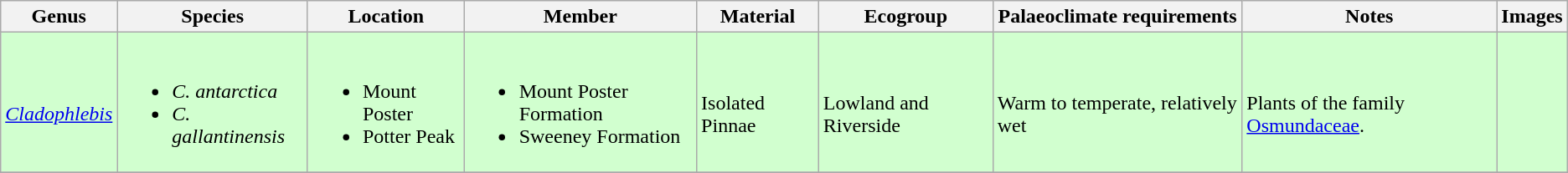<table class="wikitable sortable">
<tr>
<th>Genus</th>
<th>Species</th>
<th>Location</th>
<th>Member</th>
<th>Material</th>
<th>Ecogroup</th>
<th>Palaeoclimate requirements</th>
<th>Notes</th>
<th>Images</th>
</tr>
<tr>
<td style="background:#D1FFCF;"><br><em><a href='#'>Cladophlebis</a></em></td>
<td style="background:#D1FFCF;"><br><ul><li><em>C. antarctica</em></li><li><em>C. gallantinensis</em></li></ul></td>
<td style="background:#D1FFCF;"><br><ul><li>Mount Poster</li><li>Potter Peak</li></ul></td>
<td style="background:#D1FFCF;"><br><ul><li>Mount Poster Formation</li><li>Sweeney Formation</li></ul></td>
<td style="background:#D1FFCF;"><br>Isolated Pinnae</td>
<td style="background:#D1FFCF;"><br>Lowland and Riverside</td>
<td style="background:#D1FFCF;"><br>Warm to temperate, relatively wet</td>
<td style="background:#D1FFCF;"><br>Plants of the family <a href='#'>Osmundaceae</a>.</td>
<td style="background:#D1FFCF;"><br></td>
</tr>
<tr>
</tr>
</table>
